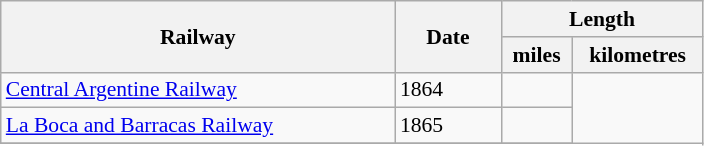<table class="wikitable" style="font-size: 90%;">
<tr>
<th rowspan=2 style="width:256px">Railway</th>
<th rowspan=2 style="width:64px">Date</th>
<th colspan=2 style="width:128px">Length</th>
</tr>
<tr>
<th>miles</th>
<th>kilometres</th>
</tr>
<tr>
<td><a href='#'>Central Argentine Railway</a></td>
<td>1864</td>
<td></td>
</tr>
<tr>
<td><a href='#'>La Boca and Barracas Railway</a></td>
<td>1865</td>
<td></td>
</tr>
<tr>
</tr>
</table>
